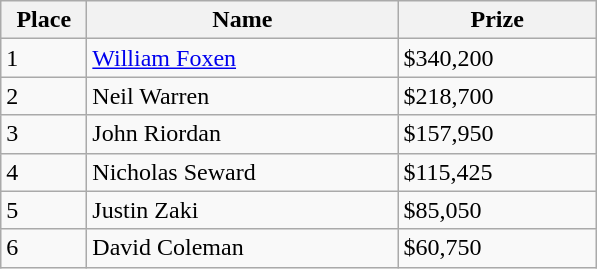<table class="wikitable">
<tr>
<th width="50">Place</th>
<th width="200">Name</th>
<th width="125">Prize</th>
</tr>
<tr>
<td>1</td>
<td> <a href='#'>William Foxen</a></td>
<td>$340,200</td>
</tr>
<tr>
<td>2</td>
<td> Neil Warren</td>
<td>$218,700</td>
</tr>
<tr>
<td>3</td>
<td> John Riordan</td>
<td>$157,950</td>
</tr>
<tr>
<td>4</td>
<td> Nicholas Seward</td>
<td>$115,425</td>
</tr>
<tr>
<td>5</td>
<td> Justin Zaki</td>
<td>$85,050</td>
</tr>
<tr>
<td>6</td>
<td> David Coleman</td>
<td>$60,750</td>
</tr>
</table>
